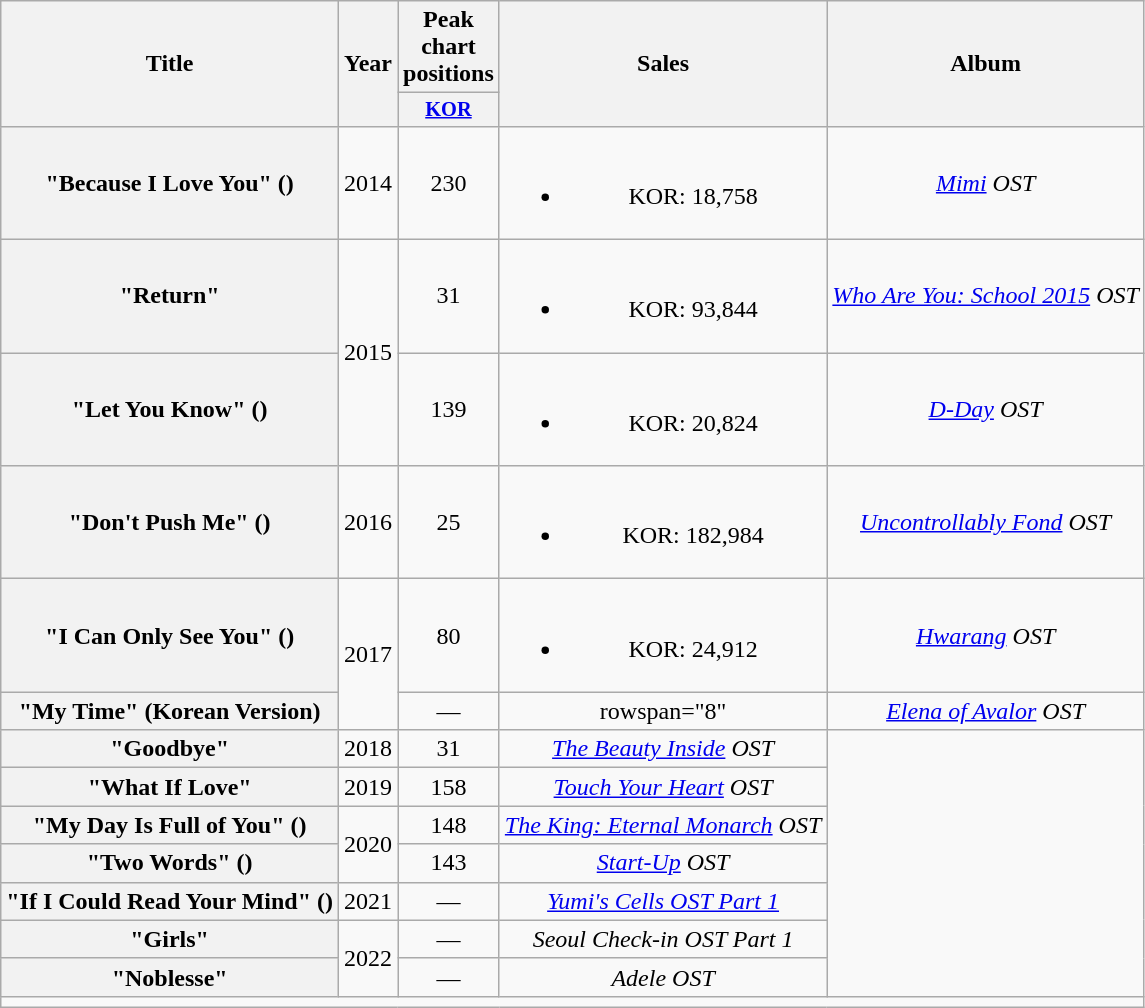<table class="wikitable plainrowheaders" style="text-align:center">
<tr>
<th scope="col" rowspan="2">Title</th>
<th scope="col" rowspan="2">Year</th>
<th scope="col">Peak chart<br>positions</th>
<th scope="col" rowspan="2">Sales</th>
<th scope="col" rowspan="2">Album</th>
</tr>
<tr>
<th scope="col" style="font-size:85%; width:2.5em"><a href='#'>KOR</a><br></th>
</tr>
<tr>
<th scope="row">"Because I Love You" ()</th>
<td>2014</td>
<td>230</td>
<td><br><ul><li>KOR: 18,758</li></ul></td>
<td><em><a href='#'>Mimi</a> OST</em></td>
</tr>
<tr>
<th scope="row">"Return"<br></th>
<td rowspan="2">2015</td>
<td>31</td>
<td><br><ul><li>KOR: 93,844</li></ul></td>
<td><em><a href='#'>Who Are You: School 2015</a> OST</em></td>
</tr>
<tr>
<th scope="row">"Let You Know" ()</th>
<td>139</td>
<td><br><ul><li>KOR: 20,824</li></ul></td>
<td><em><a href='#'>D-Day</a> OST</em></td>
</tr>
<tr>
<th scope="row">"Don't Push Me" ()<br></th>
<td>2016</td>
<td>25</td>
<td><br><ul><li>KOR: 182,984</li></ul></td>
<td><em><a href='#'>Uncontrollably Fond</a> OST</em></td>
</tr>
<tr>
<th scope="row">"I Can Only See You" ()<br></th>
<td rowspan="2">2017</td>
<td>80</td>
<td><br><ul><li>KOR: 24,912</li></ul></td>
<td><em><a href='#'>Hwarang</a> OST</em></td>
</tr>
<tr>
<th scope="row">"My Time" (Korean Version)</th>
<td>—</td>
<td>rowspan="8" </td>
<td><em><a href='#'>Elena of Avalor</a> OST</em></td>
</tr>
<tr>
<th scope="row">"Goodbye"</th>
<td>2018</td>
<td>31</td>
<td><em><a href='#'>The Beauty Inside</a> OST</em></td>
</tr>
<tr>
<th scope="row">"What If Love"</th>
<td>2019</td>
<td>158</td>
<td><em><a href='#'>Touch Your Heart</a> OST</em></td>
</tr>
<tr>
<th scope="row">"My Day Is Full of You" ()<br></th>
<td rowspan="2">2020</td>
<td>148</td>
<td><em><a href='#'>The King: Eternal Monarch</a> OST</em></td>
</tr>
<tr>
<th scope="row">"Two Words" ()</th>
<td>143</td>
<td><em><a href='#'>Start-Up</a> OST</em></td>
</tr>
<tr>
<th scope="row">"If I Could Read Your Mind" ()</th>
<td>2021</td>
<td>—</td>
<td><em><a href='#'>Yumi's Cells OST Part 1</a></em></td>
</tr>
<tr>
<th scope="row">"Girls"</th>
<td rowspan="2">2022</td>
<td>—</td>
<td><em>Seoul Check-in OST Part 1</em></td>
</tr>
<tr>
<th scope="row">"Noblesse"</th>
<td>—</td>
<td><em>Adele OST</em></td>
</tr>
<tr>
<td colspan="5"></td>
</tr>
</table>
